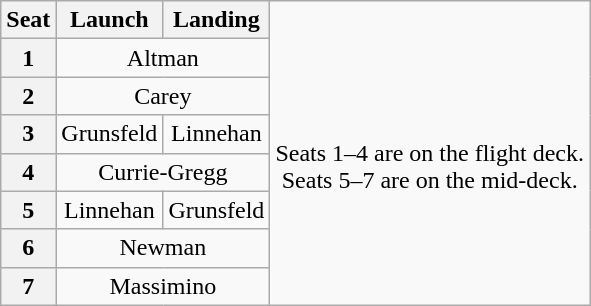<table class="wikitable" style="text-align:center">
<tr>
<th>Seat</th>
<th>Launch</th>
<th>Landing</th>
<td rowspan=8><br>Seats 1–4 are on the flight deck.<br>Seats 5–7 are on the mid-deck.</td>
</tr>
<tr>
<th>1</th>
<td colspan=2>Altman</td>
</tr>
<tr>
<th>2</th>
<td colspan=2>Carey</td>
</tr>
<tr>
<th>3</th>
<td>Grunsfeld</td>
<td>Linnehan</td>
</tr>
<tr>
<th>4</th>
<td colspan=2>Currie-Gregg</td>
</tr>
<tr>
<th>5</th>
<td>Linnehan</td>
<td>Grunsfeld</td>
</tr>
<tr>
<th>6</th>
<td colspan=2>Newman</td>
</tr>
<tr>
<th>7</th>
<td colspan=2>Massimino</td>
</tr>
</table>
